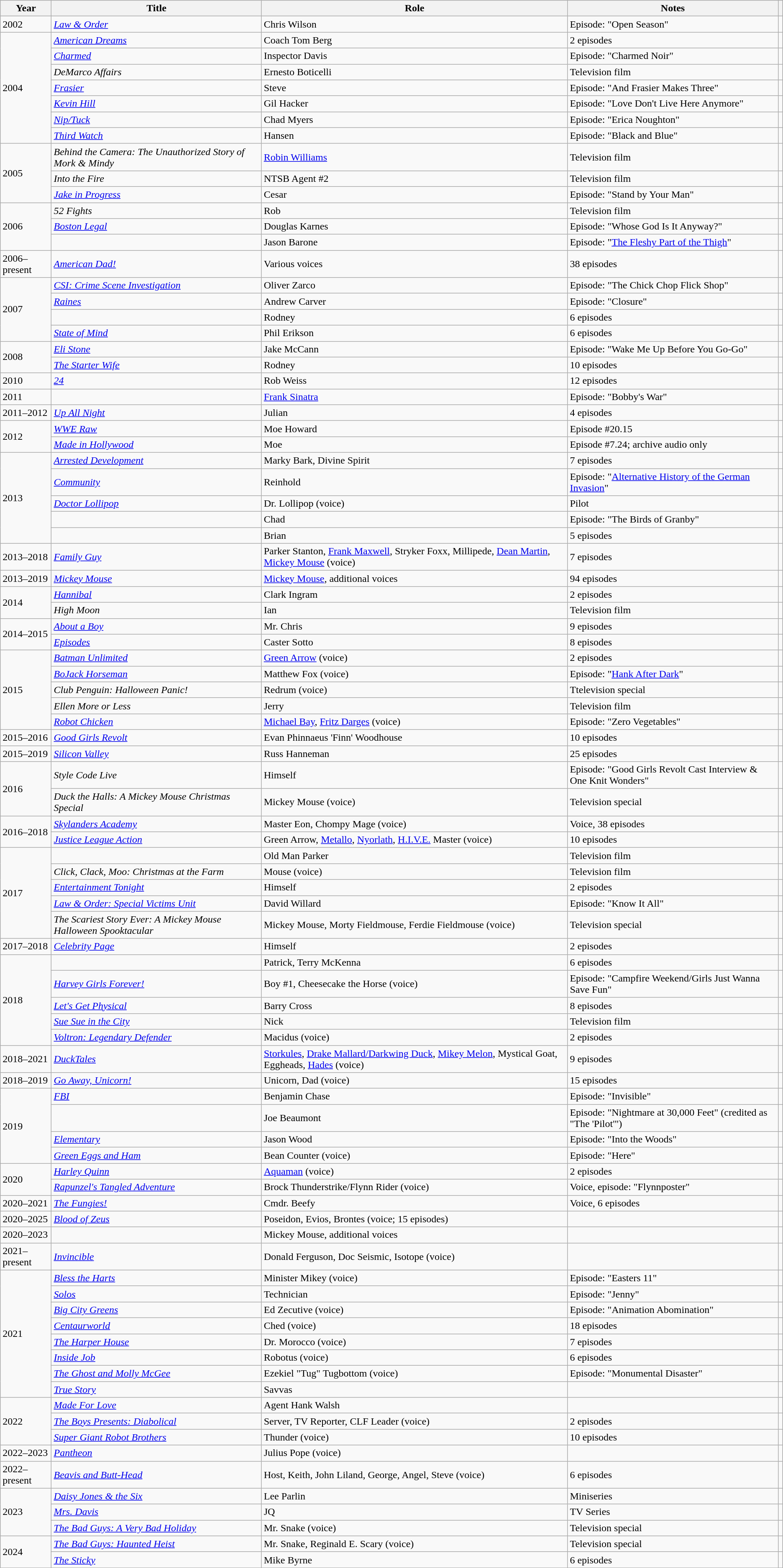<table class="wikitable sortable plainrowheaders">
<tr>
<th scope="col">Year</th>
<th scope="col">Title</th>
<th scope="col">Role</th>
<th class=unsortable scope="col">Notes</th>
<th class=unsortable scope="col"></th>
</tr>
<tr>
<td>2002</td>
<td><em><a href='#'>Law & Order</a></em></td>
<td>Chris Wilson</td>
<td>Episode: "Open Season"</td>
<td></td>
</tr>
<tr>
<td rowspan="7">2004</td>
<td><em><a href='#'>American Dreams</a></em></td>
<td>Coach Tom Berg</td>
<td>2 episodes</td>
<td></td>
</tr>
<tr>
<td><em><a href='#'>Charmed</a></em></td>
<td>Inspector Davis</td>
<td>Episode: "Charmed Noir"</td>
<td></td>
</tr>
<tr>
<td><em>DeMarco Affairs</em></td>
<td>Ernesto Boticelli</td>
<td>Television film</td>
<td></td>
</tr>
<tr>
<td><em><a href='#'>Frasier</a></em></td>
<td>Steve</td>
<td>Episode: "And Frasier Makes Three"</td>
<td></td>
</tr>
<tr>
<td><em><a href='#'>Kevin Hill</a></em></td>
<td>Gil Hacker</td>
<td>Episode: "Love Don't Live Here Anymore"</td>
<td></td>
</tr>
<tr>
<td><em><a href='#'>Nip/Tuck</a></em></td>
<td>Chad Myers</td>
<td>Episode: "Erica Noughton"</td>
<td></td>
</tr>
<tr>
<td><em><a href='#'>Third Watch</a></em></td>
<td>Hansen</td>
<td>Episode: "Black and Blue"</td>
<td></td>
</tr>
<tr>
<td rowspan="3">2005</td>
<td><em>Behind the Camera: The Unauthorized Story of Mork & Mindy</em></td>
<td><a href='#'>Robin Williams</a></td>
<td>Television film</td>
<td></td>
</tr>
<tr>
<td><em>Into the Fire</em></td>
<td>NTSB Agent #2</td>
<td>Television film</td>
<td></td>
</tr>
<tr>
<td><em><a href='#'>Jake in Progress</a></em></td>
<td>Cesar</td>
<td>Episode: "Stand by Your Man"</td>
<td></td>
</tr>
<tr>
<td rowspan="3">2006</td>
<td><em>52 Fights</em></td>
<td>Rob</td>
<td>Television film</td>
<td></td>
</tr>
<tr>
<td><em><a href='#'>Boston Legal</a></em></td>
<td>Douglas Karnes</td>
<td>Episode: "Whose God Is It Anyway?"</td>
<td></td>
</tr>
<tr>
<td></td>
<td>Jason Barone</td>
<td>Episode: "<a href='#'>The Fleshy Part of the Thigh</a>"</td>
<td></td>
</tr>
<tr>
<td>2006–present</td>
<td><em><a href='#'>American Dad!</a></em></td>
<td>Various voices</td>
<td>38 episodes</td>
<td></td>
</tr>
<tr>
<td rowspan="4">2007</td>
<td><em><a href='#'>CSI: Crime Scene Investigation</a></em></td>
<td>Oliver Zarco</td>
<td>Episode: "The Chick Chop Flick Shop"</td>
<td></td>
</tr>
<tr>
<td><em><a href='#'>Raines</a></em></td>
<td>Andrew Carver</td>
<td>Episode: "Closure"</td>
<td></td>
</tr>
<tr>
<td></td>
<td>Rodney</td>
<td>6 episodes</td>
<td></td>
</tr>
<tr>
<td><em><a href='#'>State of Mind</a></em></td>
<td>Phil Erikson</td>
<td>6 episodes</td>
<td></td>
</tr>
<tr>
<td rowspan="2">2008</td>
<td><em><a href='#'>Eli Stone</a></em></td>
<td>Jake McCann</td>
<td>Episode: "Wake Me Up Before You Go-Go"</td>
<td></td>
</tr>
<tr>
<td data-sort-value="Starter Wife, The"><em><a href='#'>The Starter Wife</a></em></td>
<td>Rodney</td>
<td>10 episodes</td>
<td></td>
</tr>
<tr>
<td>2010</td>
<td><em><a href='#'>24</a></em></td>
<td>Rob Weiss</td>
<td>12 episodes</td>
<td></td>
</tr>
<tr>
<td>2011</td>
<td></td>
<td><a href='#'>Frank Sinatra</a></td>
<td>Episode: "Bobby's War"</td>
<td></td>
</tr>
<tr>
<td>2011–2012</td>
<td><em><a href='#'>Up All Night</a></em></td>
<td>Julian</td>
<td>4 episodes</td>
<td></td>
</tr>
<tr>
<td rowspan="2">2012</td>
<td><em><a href='#'>WWE Raw</a></em></td>
<td>Moe Howard</td>
<td>Episode #20.15</td>
<td></td>
</tr>
<tr>
<td><em><a href='#'>Made in Hollywood</a></em></td>
<td>Moe</td>
<td>Episode #7.24; archive audio only</td>
<td></td>
</tr>
<tr>
<td rowspan="5">2013</td>
<td><em><a href='#'>Arrested Development</a></em></td>
<td>Marky Bark, Divine Spirit</td>
<td>7 episodes</td>
<td></td>
</tr>
<tr>
<td><em><a href='#'>Community</a></em></td>
<td>Reinhold</td>
<td>Episode: "<a href='#'>Alternative History of the German Invasion</a>"</td>
<td></td>
</tr>
<tr>
<td><em><a href='#'>Doctor Lollipop</a></em></td>
<td>Dr. Lollipop (voice)</td>
<td>Pilot</td>
<td></td>
</tr>
<tr>
<td></td>
<td>Chad</td>
<td>Episode: "The Birds of Granby"</td>
<td></td>
</tr>
<tr>
<td></td>
<td>Brian</td>
<td>5 episodes</td>
<td></td>
</tr>
<tr>
<td>2013–2018</td>
<td><em><a href='#'>Family Guy</a></em></td>
<td>Parker Stanton, <a href='#'>Frank Maxwell</a>, Stryker Foxx, Millipede, <a href='#'>Dean Martin</a>, <a href='#'>Mickey Mouse</a> (voice)</td>
<td>7 episodes</td>
<td></td>
</tr>
<tr>
<td>2013–2019</td>
<td><em><a href='#'>Mickey Mouse</a></em></td>
<td><a href='#'>Mickey Mouse</a>, additional voices</td>
<td>94 episodes</td>
<td></td>
</tr>
<tr>
<td rowspan="2">2014</td>
<td><em><a href='#'>Hannibal</a></em></td>
<td>Clark Ingram</td>
<td>2 episodes</td>
<td></td>
</tr>
<tr>
<td><em>High Moon</em></td>
<td>Ian</td>
<td>Television film</td>
<td></td>
</tr>
<tr>
<td rowspan="2">2014–2015</td>
<td><em><a href='#'>About a Boy</a></em></td>
<td>Mr. Chris</td>
<td>9 episodes</td>
<td></td>
</tr>
<tr>
<td><em><a href='#'>Episodes</a></em></td>
<td>Caster Sotto</td>
<td>8 episodes</td>
<td></td>
</tr>
<tr>
<td rowspan="5">2015</td>
<td><em><a href='#'>Batman Unlimited</a></em></td>
<td><a href='#'>Green Arrow</a> (voice)</td>
<td>2 episodes</td>
<td></td>
</tr>
<tr>
<td><em><a href='#'>BoJack Horseman</a></em></td>
<td>Matthew Fox (voice)</td>
<td>Episode: "<a href='#'>Hank After Dark</a>"</td>
<td></td>
</tr>
<tr>
<td><em>Club Penguin: Halloween Panic!</em></td>
<td>Redrum (voice)</td>
<td>Ttelevision special</td>
<td></td>
</tr>
<tr>
<td><em>Ellen More or Less</em></td>
<td>Jerry</td>
<td>Television film</td>
<td></td>
</tr>
<tr>
<td><em><a href='#'>Robot Chicken</a></em></td>
<td><a href='#'>Michael Bay</a>, <a href='#'>Fritz Darges</a> (voice)</td>
<td>Episode: "Zero Vegetables"</td>
<td></td>
</tr>
<tr>
<td>2015–2016</td>
<td><em><a href='#'>Good Girls Revolt</a></em></td>
<td>Evan Phinnaeus 'Finn' Woodhouse</td>
<td>10 episodes</td>
<td></td>
</tr>
<tr>
<td>2015–2019</td>
<td><em><a href='#'>Silicon Valley</a></em></td>
<td>Russ Hanneman</td>
<td>25 episodes</td>
<td></td>
</tr>
<tr>
<td rowspan="2">2016</td>
<td><em>Style Code Live</em></td>
<td>Himself</td>
<td>Episode: "Good Girls Revolt Cast Interview & One Knit Wonders"</td>
<td></td>
</tr>
<tr>
<td><em>Duck the Halls: A Mickey Mouse Christmas Special</em></td>
<td>Mickey Mouse (voice)</td>
<td>Television special</td>
<td></td>
</tr>
<tr>
<td rowspan="2">2016–2018</td>
<td><em><a href='#'>Skylanders Academy</a></em></td>
<td>Master Eon, Chompy Mage (voice)</td>
<td>Voice, 38 episodes</td>
<td></td>
</tr>
<tr>
<td><em><a href='#'>Justice League Action</a></em></td>
<td>Green Arrow, <a href='#'>Metallo</a>, <a href='#'>Nyorlath</a>, <a href='#'>H.I.V.E.</a> Master (voice)</td>
<td>10 episodes</td>
<td></td>
</tr>
<tr>
<td rowspan="5">2017</td>
<td></td>
<td>Old Man Parker</td>
<td>Television film</td>
<td></td>
</tr>
<tr>
<td><em>Click, Clack, Moo: Christmas at the Farm</em></td>
<td>Mouse (voice)</td>
<td>Television film</td>
<td></td>
</tr>
<tr>
<td><em><a href='#'>Entertainment Tonight</a></em></td>
<td>Himself</td>
<td>2 episodes</td>
<td></td>
</tr>
<tr>
<td><em><a href='#'>Law & Order: Special Victims Unit</a></em></td>
<td>David Willard</td>
<td>Episode: "Know It All"</td>
<td></td>
</tr>
<tr>
<td data-sort-value="Scariest Story Ever: A Mickey Mouse Halloween Spooktacular, The"><em>The Scariest Story Ever: A Mickey Mouse Halloween Spooktacular</em></td>
<td>Mickey Mouse, Morty Fieldmouse, Ferdie Fieldmouse (voice)</td>
<td>Television special</td>
<td></td>
</tr>
<tr>
<td>2017–2018</td>
<td><em><a href='#'>Celebrity Page</a></em></td>
<td>Himself</td>
<td>2 episodes</td>
<td></td>
</tr>
<tr>
<td rowspan="5">2018</td>
<td></td>
<td>Patrick, Terry McKenna</td>
<td>6 episodes</td>
<td></td>
</tr>
<tr>
<td><em><a href='#'>Harvey Girls Forever!</a></em></td>
<td>Boy #1, Cheesecake the Horse (voice)</td>
<td>Episode: "Campfire Weekend/Girls Just Wanna Save Fun"</td>
<td></td>
</tr>
<tr>
<td><em><a href='#'>Let's Get Physical</a></em></td>
<td>Barry Cross</td>
<td>8 episodes</td>
<td></td>
</tr>
<tr>
<td><em><a href='#'>Sue Sue in the City</a></em></td>
<td>Nick</td>
<td>Television film</td>
<td></td>
</tr>
<tr>
<td><em><a href='#'>Voltron: Legendary Defender</a></em></td>
<td>Macidus (voice)</td>
<td>2 episodes</td>
<td></td>
</tr>
<tr>
<td>2018–2021</td>
<td><em><a href='#'>DuckTales</a></em></td>
<td><a href='#'>Storkules</a>, <a href='#'>Drake Mallard/Darkwing Duck</a>, <a href='#'>Mikey Melon</a>, Mystical Goat, Eggheads, <a href='#'>Hades</a> (voice)</td>
<td>9 episodes</td>
<td></td>
</tr>
<tr>
<td>2018–2019</td>
<td><em><a href='#'>Go Away, Unicorn!</a></em></td>
<td>Unicorn, Dad (voice)</td>
<td>15 episodes</td>
<td></td>
</tr>
<tr>
<td rowspan="4">2019</td>
<td><em><a href='#'>FBI</a></em></td>
<td>Benjamin Chase</td>
<td>Episode: "Invisible"</td>
<td></td>
</tr>
<tr>
<td></td>
<td>Joe Beaumont</td>
<td>Episode: "Nightmare at 30,000 Feet" (credited as "The 'Pilot'")</td>
<td></td>
</tr>
<tr>
<td><em><a href='#'>Elementary</a></em></td>
<td>Jason Wood</td>
<td>Episode: "Into the Woods"</td>
<td></td>
</tr>
<tr>
<td><em><a href='#'>Green Eggs and Ham</a></em></td>
<td>Bean Counter (voice)</td>
<td>Episode: "Here"</td>
<td></td>
</tr>
<tr>
<td rowspan="2">2020</td>
<td><em><a href='#'>Harley Quinn</a></em></td>
<td><a href='#'>Aquaman</a> (voice)</td>
<td>2 episodes</td>
<td></td>
</tr>
<tr>
<td><em><a href='#'>Rapunzel's Tangled Adventure</a></em></td>
<td>Brock Thunderstrike/Flynn Rider (voice)</td>
<td>Voice, episode: "Flynnposter"</td>
<td></td>
</tr>
<tr>
<td>2020–2021</td>
<td data-sort-value="Fungies!, The"><em><a href='#'>The Fungies!</a></em></td>
<td>Cmdr. Beefy</td>
<td>Voice, 6 episodes</td>
<td></td>
</tr>
<tr>
<td>2020–2025</td>
<td><em><a href='#'>Blood of Zeus</a></em></td>
<td>Poseidon, Evios, Brontes (voice; 15 episodes)</td>
<td></td>
<td></td>
</tr>
<tr>
<td>2020–2023</td>
<td></td>
<td>Mickey Mouse, additional voices</td>
<td></td>
<td></td>
</tr>
<tr>
<td>2021–present</td>
<td><em><a href='#'>Invincible</a></em></td>
<td>Donald Ferguson, Doc Seismic, Isotope (voice)</td>
<td></td>
<td></td>
</tr>
<tr>
<td rowspan="8">2021</td>
<td><em><a href='#'>Bless the Harts</a></em></td>
<td>Minister Mikey (voice)</td>
<td>Episode: "Easters 11"</td>
<td></td>
</tr>
<tr>
<td><em><a href='#'>Solos</a></em></td>
<td>Technician</td>
<td>Episode: "Jenny"</td>
<td></td>
</tr>
<tr>
<td><em><a href='#'>Big City Greens</a></em></td>
<td>Ed Zecutive (voice)</td>
<td>Episode: "Animation Abomination"</td>
<td></td>
</tr>
<tr>
<td><em><a href='#'>Centaurworld</a></em></td>
<td>Ched (voice)</td>
<td>18 episodes</td>
<td></td>
</tr>
<tr>
<td data-sort-value="Harper House, The"><em><a href='#'>The Harper House</a></em></td>
<td>Dr. Morocco (voice)</td>
<td>7 episodes</td>
<td></td>
</tr>
<tr>
<td><em><a href='#'>Inside Job</a></em></td>
<td>Robotus (voice)</td>
<td>6 episodes</td>
<td></td>
</tr>
<tr>
<td data-sort-value="Ghost and Molly McGee, The"><em><a href='#'>The Ghost and Molly McGee</a></em></td>
<td>Ezekiel "Tug" Tugbottom (voice)</td>
<td>Episode: "Monumental Disaster"</td>
<td></td>
</tr>
<tr>
<td><em><a href='#'>True Story</a></em></td>
<td>Savvas</td>
<td></td>
<td></td>
</tr>
<tr>
<td rowspan="3">2022</td>
<td><em><a href='#'>Made For Love</a></em></td>
<td>Agent Hank Walsh</td>
<td></td>
<td></td>
</tr>
<tr>
<td data-sort-value="Boys Presents: Diabolical, The"><em><a href='#'>The Boys Presents: Diabolical</a></em></td>
<td>Server, TV Reporter, CLF Leader (voice)</td>
<td>2 episodes</td>
<td></td>
</tr>
<tr>
<td><em><a href='#'>Super Giant Robot Brothers</a></em></td>
<td>Thunder (voice)</td>
<td>10 episodes</td>
<td></td>
</tr>
<tr>
<td>2022–2023</td>
<td><em><a href='#'>Pantheon</a></em></td>
<td>Julius Pope (voice)</td>
<td></td>
<td></td>
</tr>
<tr>
<td>2022–present</td>
<td><em><a href='#'>Beavis and Butt-Head</a></em></td>
<td>Host, Keith, John Liland, George, Angel, Steve (voice)</td>
<td>6 episodes</td>
<td></td>
</tr>
<tr>
<td rowspan="3">2023</td>
<td><em><a href='#'>Daisy Jones & the Six</a></em></td>
<td>Lee Parlin</td>
<td>Miniseries</td>
<td></td>
</tr>
<tr>
<td><em><a href='#'>Mrs. Davis</a></em></td>
<td>JQ</td>
<td>TV Series</td>
<td></td>
</tr>
<tr>
<td data-sort-value="Bad Guys: A Very Bad Holiday, The"><em><a href='#'>The Bad Guys: A Very Bad Holiday</a></em></td>
<td>Mr. Snake (voice)</td>
<td>Television special</td>
<td></td>
</tr>
<tr>
<td rowspan="2">2024</td>
<td data-sort-value="Bad Guys: Haunted Heist, The"><em><a href='#'>The Bad Guys: Haunted Heist</a></em></td>
<td>Mr. Snake, Reginald E. Scary (voice)</td>
<td>Television special</td>
<td></td>
</tr>
<tr>
<td data-sort-value="Sticky, The"><em><a href='#'>The Sticky</a></em></td>
<td>Mike Byrne</td>
<td>6 episodes</td>
<td></td>
</tr>
</table>
